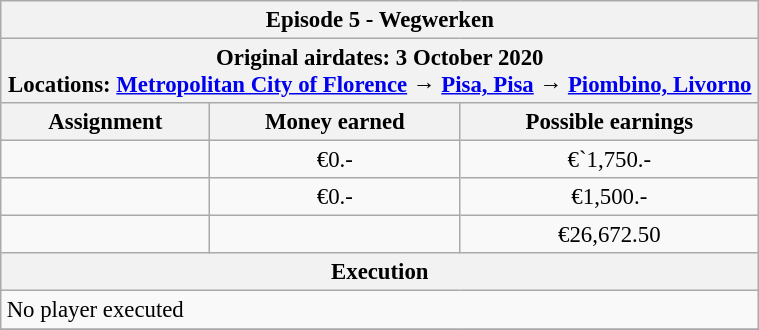<table class="wikitable" align="right" style="font-size: 95%; margin: 10px; width:40%">
<tr>
<th colspan=3>Episode 5 - Wegwerken</th>
</tr>
<tr>
<th colspan=3>Original airdates: 3 October 2020<br>Locations: <a href='#'>Metropolitan City of Florence</a> → <a href='#'>Pisa, Pisa</a> → <a href='#'>Piombino, Livorno</a></th>
</tr>
<tr>
<th>Assignment</th>
<th>Money earned</th>
<th>Possible earnings</th>
</tr>
<tr>
<td></td>
<td align="center">€0.-</td>
<td align="center">€`1,750.-</td>
</tr>
<tr>
<td></td>
<td align="center">€0.-</td>
<td align="center">€1,500.-</td>
</tr>
<tr>
<td><strong></strong></td>
<td align="center"><strong></strong></td>
<td align="center">€26,672.50</td>
</tr>
<tr>
<th colspan=3>Execution</th>
</tr>
<tr>
<td colspan=3>No player executed</td>
</tr>
<tr>
</tr>
</table>
